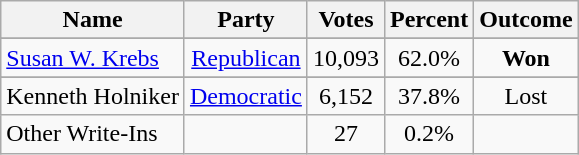<table class=wikitable style="text-align:center">
<tr>
<th>Name</th>
<th>Party</th>
<th>Votes</th>
<th>Percent</th>
<th>Outcome</th>
</tr>
<tr>
</tr>
<tr>
<td align=left><a href='#'>Susan W. Krebs</a></td>
<td><a href='#'>Republican</a></td>
<td>10,093</td>
<td>62.0%</td>
<td><strong>Won</strong></td>
</tr>
<tr>
</tr>
<tr>
<td align=left>Kenneth Holniker</td>
<td><a href='#'>Democratic</a></td>
<td>6,152</td>
<td>37.8%</td>
<td>Lost</td>
</tr>
<tr>
<td align=left>Other Write-Ins</td>
<td></td>
<td>27</td>
<td>0.2%</td>
<td></td>
</tr>
</table>
